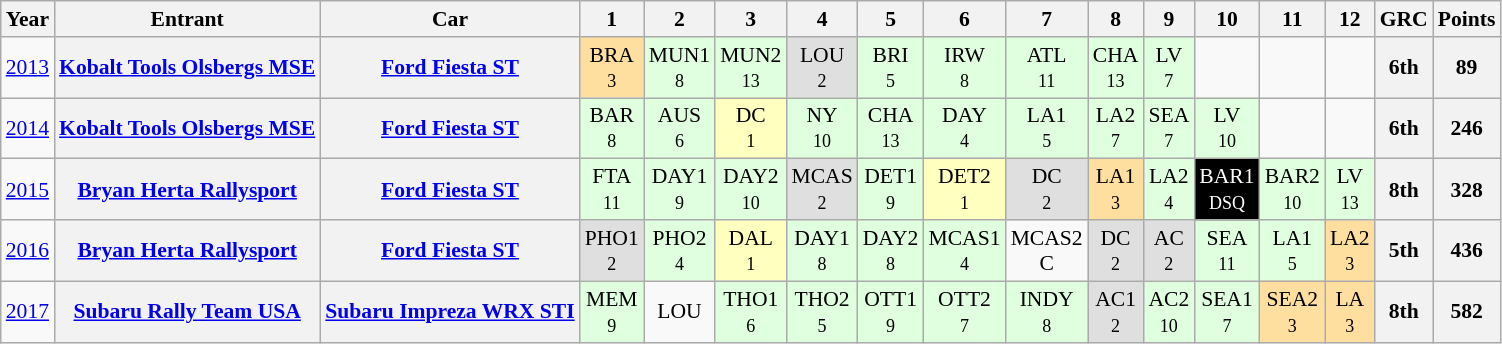<table class="wikitable" border="1" style="text-align:center; font-size:90%;">
<tr>
<th>Year</th>
<th>Entrant</th>
<th>Car</th>
<th>1</th>
<th>2</th>
<th>3</th>
<th>4</th>
<th>5</th>
<th>6</th>
<th>7</th>
<th>8</th>
<th>9</th>
<th>10</th>
<th>11</th>
<th>12</th>
<th>GRC</th>
<th>Points</th>
</tr>
<tr>
<td><a href='#'>2013</a></td>
<th><a href='#'>Kobalt Tools Olsbergs MSE</a></th>
<th><a href='#'>Ford Fiesta ST</a></th>
<td style="background:#FFDF9F;">BRA<br><small>3</small></td>
<td style="background:#DFFFDF;">MUN1<br><small>8</small></td>
<td style="background:#DFFFDF;">MUN2<br><small>13</small></td>
<td style="background:#DFDFDF;">LOU<br><small>2</small></td>
<td style="background:#DFFFDF;">BRI<br><small>5</small></td>
<td style="background:#DFFFDF;">IRW<br><small>8</small></td>
<td style="background:#DFFFDF;">ATL<br><small>11</small></td>
<td style="background:#DFFFDF;">CHA<br><small>13</small></td>
<td style="background:#DFFFDF;">LV<br><small>7</small></td>
<td></td>
<td></td>
<td></td>
<th>6th</th>
<th>89</th>
</tr>
<tr>
<td><a href='#'>2014</a></td>
<th><a href='#'>Kobalt Tools Olsbergs MSE</a></th>
<th><a href='#'>Ford Fiesta ST</a></th>
<td style="background:#DFFFDF;">BAR<br><small>8</small></td>
<td style="background:#DFFFDF;">AUS<br><small>6</small></td>
<td style="background:#FFFFBF;">DC<br><small>1</small></td>
<td style="background:#DFFFDF;">NY<br><small>10</small></td>
<td style="background:#DFFFDF;">CHA<br><small>13</small></td>
<td style="background:#DFFFDF;">DAY<br><small>4</small></td>
<td style="background:#DFFFDF;">LA1<br><small>5</small></td>
<td style="background:#DFFFDF;">LA2<br><small>7</small></td>
<td style="background:#DFFFDF;">SEA<br><small>7</small></td>
<td style="background:#DFFFDF;">LV<br><small>10</small></td>
<td></td>
<td></td>
<th>6th</th>
<th>246</th>
</tr>
<tr>
<td><a href='#'>2015</a></td>
<th><a href='#'>Bryan Herta Rallysport</a></th>
<th><a href='#'>Ford Fiesta ST</a></th>
<td style="background:#DFFFDF;">FTA<br><small>11</small></td>
<td style="background:#DFFFDF;">DAY1<br><small>9</small></td>
<td style="background:#DFFFDF;">DAY2<br><small>10</small></td>
<td style="background:#DFDFDF;">MCAS<br><small>2</small></td>
<td style="background:#DFFFDF;">DET1<br><small>9</small></td>
<td style="background:#FFFFBF;">DET2<br><small>1</small></td>
<td style="background:#DFDFDF;">DC<br><small>2</small></td>
<td style="background:#FFDF9F;">LA1<br><small>3</small></td>
<td style="background:#DFFFDF;">LA2<br><small>4</small></td>
<td style="background:#000000; color:white"><span>BAR1<br><small>DSQ</small></span></td>
<td style="background:#DFFFDF;">BAR2<br><small>10</small></td>
<td style="background:#DFFFDF;">LV<br><small>13</small></td>
<th>8th</th>
<th>328</th>
</tr>
<tr>
<td><a href='#'>2016</a></td>
<th><a href='#'>Bryan Herta Rallysport</a></th>
<th><a href='#'>Ford Fiesta ST</a></th>
<td style="background:#DFDFDF;">PHO1<br><small>2</small></td>
<td style="background:#DFFFDF;">PHO2<br><small>4</small></td>
<td style="background:#FFFFBF;">DAL<br><small>1</small></td>
<td style="background:#DFFFDF;">DAY1<br><small>8</small></td>
<td style="background:#DFFFDF;">DAY2<br><small>8</small></td>
<td style="background:#DFFFDF;">MCAS1<br><small>4</small></td>
<td>MCAS2<br>C<br><small></small></td>
<td style="background:#DFDFDF;">DC<br><small>2</small></td>
<td style="background:#DFDFDF;">AC<br><small>2</small></td>
<td style="background:#DFFFDF;">SEA<br><small>11</small></td>
<td style="background:#DFFFDF;">LA1<br><small>5</small></td>
<td style="background:#FFDF9F;">LA2<br><small>3</small></td>
<th>5th</th>
<th>436</th>
</tr>
<tr>
<td><a href='#'>2017</a></td>
<th><a href='#'>Subaru Rally Team USA</a></th>
<th><a href='#'>Subaru Impreza WRX STI</a></th>
<td style="background:#DFFFDF;">MEM<br><small>9</small></td>
<td>LOU<br><small></small></td>
<td style="background:#DFFFDF;">THO1<br><small>6</small></td>
<td style="background:#DFFFDF;">THO2<br><small>5</small></td>
<td style="background:#DFFFDF;">OTT1<br><small>9</small></td>
<td style="background:#DFFFDF;">OTT2<br><small>7</small></td>
<td style="background:#DFFFDF;">INDY<br><small>8</small></td>
<td style="background:#DFDFDF;">AC1<br><small>2</small></td>
<td style="background:#DFFFDF;">AC2<br><small>10</small></td>
<td style="background:#DFFFDF;">SEA1<br><small>7</small></td>
<td style="background:#FFDF9F;">SEA2<br><small>3</small></td>
<td style="background:#FFDF9F;">LA<br><small>3</small></td>
<th>8th</th>
<th>582</th>
</tr>
</table>
